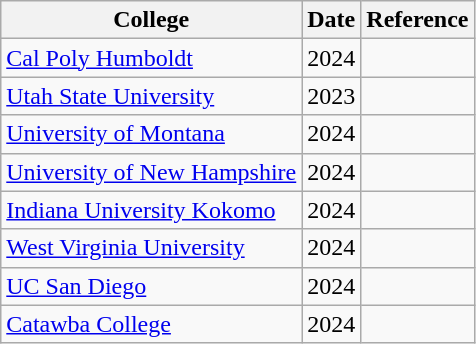<table class="wikitable">
<tr>
<th>College</th>
<th>Date</th>
<th>Reference</th>
</tr>
<tr>
<td><a href='#'>Cal Poly Humboldt</a></td>
<td>2024</td>
<td></td>
</tr>
<tr>
<td><a href='#'>Utah State University</a></td>
<td>2023</td>
<td></td>
</tr>
<tr>
<td><a href='#'>University of Montana</a></td>
<td>2024</td>
<td></td>
</tr>
<tr>
<td><a href='#'>University of New Hampshire</a></td>
<td>2024</td>
<td></td>
</tr>
<tr>
<td><a href='#'>Indiana University Kokomo</a></td>
<td>2024</td>
<td></td>
</tr>
<tr>
<td><a href='#'>West Virginia University</a></td>
<td>2024</td>
<td></td>
</tr>
<tr>
<td><a href='#'>UC San Diego</a></td>
<td>2024</td>
<td></td>
</tr>
<tr>
<td><a href='#'>Catawba College</a></td>
<td>2024</td>
<td></td>
</tr>
</table>
